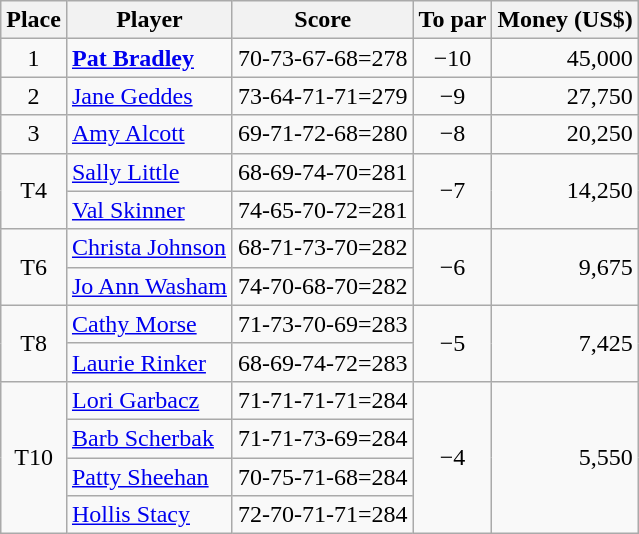<table class="wikitable">
<tr>
<th>Place</th>
<th>Player</th>
<th>Score</th>
<th>To par</th>
<th>Money (US$)</th>
</tr>
<tr>
<td align=center>1</td>
<td> <strong><a href='#'>Pat Bradley</a></strong></td>
<td>70-73-67-68=278</td>
<td align=center>−10</td>
<td align=right>45,000</td>
</tr>
<tr>
<td align=center>2</td>
<td> <a href='#'>Jane Geddes</a></td>
<td>73-64-71-71=279</td>
<td align=center>−9</td>
<td align=right>27,750</td>
</tr>
<tr>
<td align=center>3</td>
<td> <a href='#'>Amy Alcott</a></td>
<td>69-71-72-68=280</td>
<td align=center>−8</td>
<td align=right>20,250</td>
</tr>
<tr>
<td rowspan="2" align=center>T4</td>
<td> <a href='#'>Sally Little</a></td>
<td>68-69-74-70=281</td>
<td rowspan="2" align=center>−7</td>
<td rowspan="2" align=right>14,250</td>
</tr>
<tr>
<td> <a href='#'>Val Skinner</a></td>
<td>74-65-70-72=281</td>
</tr>
<tr>
<td rowspan="2" align=center>T6</td>
<td> <a href='#'>Christa Johnson</a></td>
<td>68-71-73-70=282</td>
<td rowspan="2" align=center>−6</td>
<td rowspan="2" align=right>9,675</td>
</tr>
<tr>
<td> <a href='#'>Jo Ann Washam</a></td>
<td>74-70-68-70=282</td>
</tr>
<tr>
<td rowspan="2" align=center>T8</td>
<td> <a href='#'>Cathy Morse</a></td>
<td>71-73-70-69=283</td>
<td rowspan="2" align=center>−5</td>
<td rowspan="2" align=right>7,425</td>
</tr>
<tr>
<td> <a href='#'>Laurie Rinker</a></td>
<td>68-69-74-72=283</td>
</tr>
<tr>
<td rowspan="4" align=center>T10</td>
<td> <a href='#'>Lori Garbacz</a></td>
<td>71-71-71-71=284</td>
<td rowspan="4" align=center>−4</td>
<td rowspan="4" align=right>5,550</td>
</tr>
<tr>
<td> <a href='#'>Barb Scherbak</a></td>
<td>71-71-73-69=284</td>
</tr>
<tr>
<td> <a href='#'>Patty Sheehan</a></td>
<td>70-75-71-68=284</td>
</tr>
<tr>
<td> <a href='#'>Hollis Stacy</a></td>
<td>72-70-71-71=284</td>
</tr>
</table>
